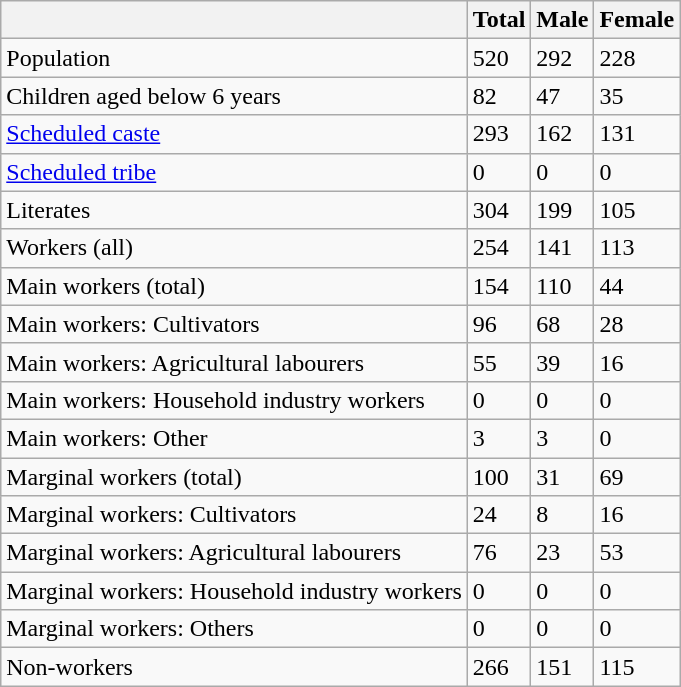<table class="wikitable sortable">
<tr>
<th></th>
<th>Total</th>
<th>Male</th>
<th>Female</th>
</tr>
<tr>
<td>Population</td>
<td>520</td>
<td>292</td>
<td>228</td>
</tr>
<tr>
<td>Children aged below 6 years</td>
<td>82</td>
<td>47</td>
<td>35</td>
</tr>
<tr>
<td><a href='#'>Scheduled caste</a></td>
<td>293</td>
<td>162</td>
<td>131</td>
</tr>
<tr>
<td><a href='#'>Scheduled tribe</a></td>
<td>0</td>
<td>0</td>
<td>0</td>
</tr>
<tr>
<td>Literates</td>
<td>304</td>
<td>199</td>
<td>105</td>
</tr>
<tr>
<td>Workers (all)</td>
<td>254</td>
<td>141</td>
<td>113</td>
</tr>
<tr>
<td>Main workers (total)</td>
<td>154</td>
<td>110</td>
<td>44</td>
</tr>
<tr>
<td>Main workers: Cultivators</td>
<td>96</td>
<td>68</td>
<td>28</td>
</tr>
<tr>
<td>Main workers: Agricultural labourers</td>
<td>55</td>
<td>39</td>
<td>16</td>
</tr>
<tr>
<td>Main workers: Household industry workers</td>
<td>0</td>
<td>0</td>
<td>0</td>
</tr>
<tr>
<td>Main workers: Other</td>
<td>3</td>
<td>3</td>
<td>0</td>
</tr>
<tr>
<td>Marginal workers (total)</td>
<td>100</td>
<td>31</td>
<td>69</td>
</tr>
<tr>
<td>Marginal workers: Cultivators</td>
<td>24</td>
<td>8</td>
<td>16</td>
</tr>
<tr>
<td>Marginal workers: Agricultural labourers</td>
<td>76</td>
<td>23</td>
<td>53</td>
</tr>
<tr>
<td>Marginal workers: Household industry workers</td>
<td>0</td>
<td>0</td>
<td>0</td>
</tr>
<tr>
<td>Marginal workers: Others</td>
<td>0</td>
<td>0</td>
<td>0</td>
</tr>
<tr>
<td>Non-workers</td>
<td>266</td>
<td>151</td>
<td>115</td>
</tr>
</table>
